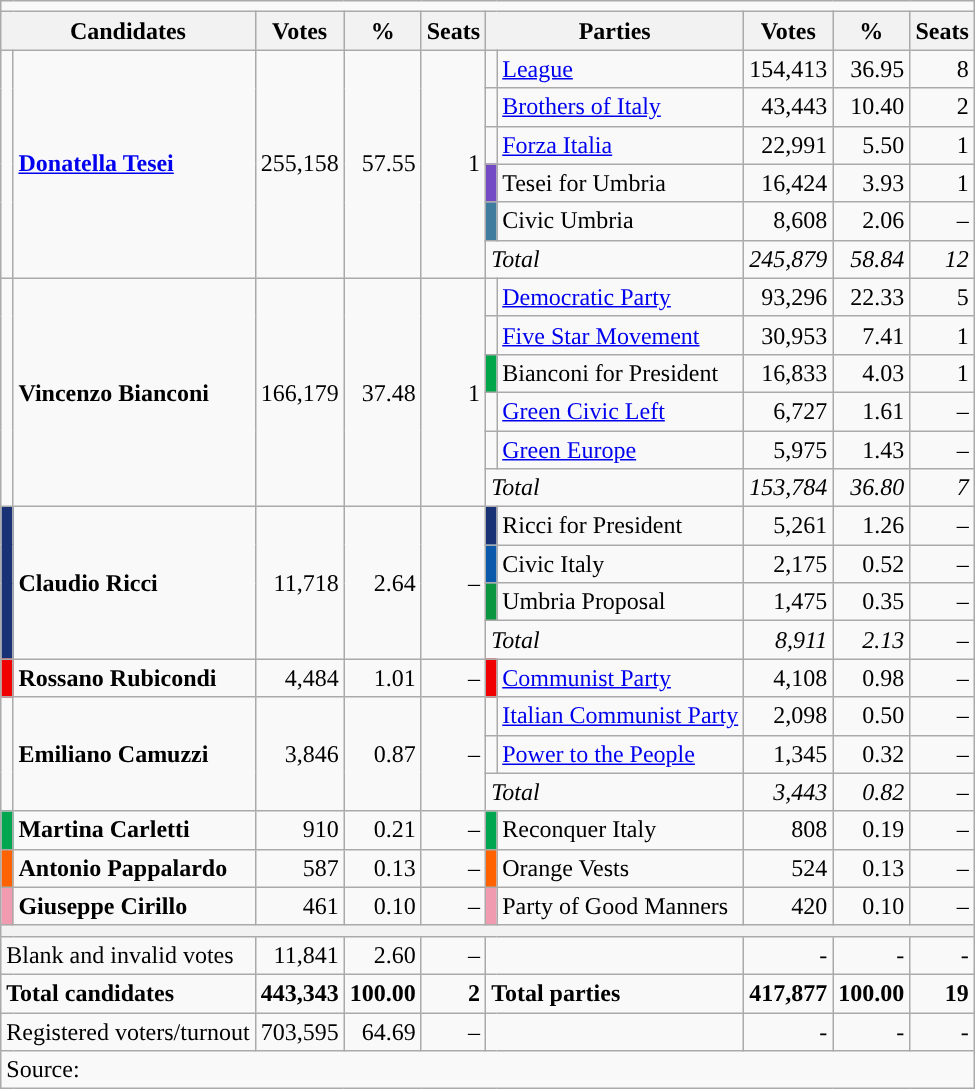<table class="wikitable">
<tr>
<td colspan=10></td>
</tr>
<tr>
<th colspan=2>Candidates</th>
<th>Votes</th>
<th>%</th>
<th>Seats</th>
<th colspan=2>Parties</th>
<th>Votes</th>
<th>%</th>
<th>Seats</th>
</tr>
<tr>
<td rowspan=6></td>
<td rowspan=6><strong><a href='#'>Donatella Tesei</a> </strong></td>
<td rowspan="6"; align=right>255,158</td>
<td rowspan="6"; align=right>57.55</td>
<td rowspan="6"; align=right>1</td>
<td></td>
<td><a href='#'>League</a></td>
<td align=right>154,413</td>
<td align=right>36.95</td>
<td align=right>8</td>
</tr>
<tr>
<td></td>
<td><a href='#'>Brothers of Italy</a></td>
<td align=right>43,443</td>
<td align=right>10.40</td>
<td align=right>2</td>
</tr>
<tr>
<td></td>
<td><a href='#'>Forza Italia</a></td>
<td align=right>22,991</td>
<td align=right>5.50</td>
<td align=right>1</td>
</tr>
<tr>
<td bgcolor="#754AC5"></td>
<td>Tesei for Umbria</td>
<td align=right>16,424</td>
<td align=right>3.93</td>
<td align=right>1</td>
</tr>
<tr>
<td bgcolor="#3F7C9D"></td>
<td>Civic Umbria</td>
<td align=right>8,608</td>
<td align=right>2.06</td>
<td align=right>–</td>
</tr>
<tr>
<td colspan=2><em>Total</em></td>
<td align=right><em>245,879</em></td>
<td align=right><em>58.84</em></td>
<td align=right><em>12</em></td>
</tr>
<tr>
<td rowspan=6></td>
<td rowspan=6><strong>Vincenzo Bianconi</strong></td>
<td rowspan="6"; align=right>166,179</td>
<td rowspan="6"; align=right>37.48</td>
<td rowspan="6"; align=right>1</td>
<td></td>
<td><a href='#'>Democratic Party</a></td>
<td align=right>93,296</td>
<td align=right>22.33</td>
<td align=right>5</td>
</tr>
<tr>
<td></td>
<td><a href='#'>Five Star Movement</a></td>
<td align=right>30,953</td>
<td align=right>7.41</td>
<td align=right>1</td>
</tr>
<tr>
<td style="background-color:#00A649"></td>
<td>Bianconi for President</td>
<td align=right>16,833</td>
<td align=right>4.03</td>
<td align=right>1</td>
</tr>
<tr>
<td></td>
<td><a href='#'>Green Civic Left</a></td>
<td align=right>6,727</td>
<td align=right>1.61</td>
<td align=right>–</td>
</tr>
<tr>
<td style="background-color:"></td>
<td><a href='#'>Green Europe</a></td>
<td align=right>5,975</td>
<td align=right>1.43</td>
<td align=right>–</td>
</tr>
<tr>
<td colspan=2><em>Total</em></td>
<td align=right><em>153,784</em></td>
<td align=right><em>36.80</em></td>
<td align=right><em>7</em></td>
</tr>
<tr>
<td rowspan=4 bgcolor="#193275"></td>
<td rowspan=4><strong>Claudio Ricci</strong></td>
<td rowspan="4"; align=right>11,718</td>
<td rowspan="4"; align=right>2.64</td>
<td rowspan="4"; align=right>–</td>
<td bgcolor="#193275"></td>
<td>Ricci for President</td>
<td align=right>5,261</td>
<td align=right>1.26</td>
<td align=right>–</td>
</tr>
<tr>
<td bgcolor="#0a59ab"></td>
<td>Civic Italy</td>
<td align=right>2,175</td>
<td align=right>0.52</td>
<td align=right>–</td>
</tr>
<tr>
<td bgcolor="#0a9540"></td>
<td>Umbria Proposal</td>
<td align=right>1,475</td>
<td align=right>0.35</td>
<td align=right>–</td>
</tr>
<tr>
<td colspan=2><em>Total</em></td>
<td align=right><em>8,911</em></td>
<td align=right><em>2.13</em></td>
<td align=right><em>–</em></td>
</tr>
<tr>
<td style="background-color:#F00000"></td>
<td><strong>Rossano Rubicondi</strong></td>
<td align=right>4,484</td>
<td align=right>1.01</td>
<td align=right>–</td>
<td style="background-color:#F00000"></td>
<td><a href='#'>Communist Party</a></td>
<td align=right>4,108</td>
<td align=right>0.98</td>
<td align=right>–</td>
</tr>
<tr>
<td rowspan=3></td>
<td rowspan=3><strong>Emiliano Camuzzi</strong></td>
<td rowspan="3"; align=right>3,846</td>
<td rowspan="3"; align=right>0.87</td>
<td rowspan="3"; align=right>–</td>
<td></td>
<td><a href='#'>Italian Communist Party</a></td>
<td align=right>2,098</td>
<td align=right>0.50</td>
<td align=right>–</td>
</tr>
<tr>
<td></td>
<td><a href='#'>Power to the People</a></td>
<td align=right>1,345</td>
<td align=right>0.32</td>
<td align=right>–</td>
</tr>
<tr>
<td colspan=2><em>Total</em></td>
<td align=right><em>3,443</em></td>
<td align=right><em>0.82</em></td>
<td align=right><em>–</em></td>
</tr>
<tr>
<td bgcolor="#00A650"></td>
<td><strong>Martina Carletti</strong></td>
<td align=right>910</td>
<td align=right>0.21</td>
<td align=right>–</td>
<td bgcolor="#00A650"></td>
<td>Reconquer Italy</td>
<td align=right>808</td>
<td align=right>0.19</td>
<td align=right>–</td>
</tr>
<tr>
<td style="background-color:#FF6201"></td>
<td><strong>Antonio Pappalardo</strong></td>
<td align=right>587</td>
<td align=right>0.13</td>
<td align=right>–</td>
<td style="background-color:#FF6201"></td>
<td>Orange Vests</td>
<td align=right>524</td>
<td align=right>0.13</td>
<td align=right>–</td>
</tr>
<tr>
<td style="background-color:#f09bb0"></td>
<td><strong>Giuseppe Cirillo</strong></td>
<td align=right>461</td>
<td align=right>0.10</td>
<td align=right>–</td>
<td style="background-color:#f09bb0"></td>
<td>Party of Good Manners</td>
<td align=right>420</td>
<td align=right>0.10</td>
<td align=right>–</td>
</tr>
<tr>
<th colspan=10></th>
</tr>
<tr>
<td colspan=2>Blank and invalid votes</td>
<td align=right>11,841</td>
<td align=right>2.60</td>
<td align=right>–</td>
<td colspan=2></td>
<td align=right>-</td>
<td align=right>-</td>
<td align=right>-</td>
</tr>
<tr>
<td colspan=2><strong>Total candidates</strong></td>
<td align=right><strong>443,343</strong></td>
<td align=right><strong>100.00</strong></td>
<td align=right><strong>2</strong></td>
<td colspan=2><strong>Total parties</strong></td>
<td align=right><strong>417,877</strong></td>
<td align=right><strong>100.00</strong></td>
<td align=right><strong>19</strong></td>
</tr>
<tr>
<td colspan=2>Registered voters/turnout</td>
<td align=right>703,595</td>
<td align=right>64.69</td>
<td align=right>–</td>
<td colspan=2></td>
<td align=right>-</td>
<td align=right>-</td>
<td align=right>-</td>
</tr>
<tr>
<td colspan=11>Source: </td>
</tr>
</table>
